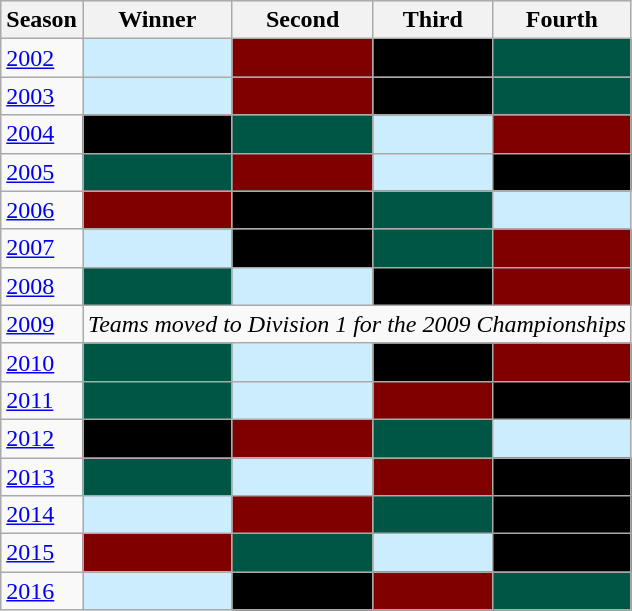<table class="wikitable">
<tr style="background:#efefef;">
<th>Season</th>
<th>Winner</th>
<th>Second</th>
<th>Third</th>
<th>Fourth</th>
</tr>
<tr>
<td><a href='#'>2002</a></td>
<td bgcolor="#CBEDFD" div style="text-align: center;"></td>
<td bgcolor="Maroon" div style="text-align: center;"></td>
<td bgcolor="Black" div style="text-align: center;"></td>
<td bgcolor=#005645 div style="text-align: center;"></td>
</tr>
<tr>
<td><a href='#'>2003</a></td>
<td bgcolor="#CBEDFD" div style="text-align: center;"></td>
<td bgcolor="Maroon" div style="text-align: center;"></td>
<td bgcolor="Black" div style="text-align: center;"></td>
<td bgcolor=#005645 div style="text-align: center;"></td>
</tr>
<tr>
<td><a href='#'>2004</a></td>
<td bgcolor="Black" div style="text-align: center;"></td>
<td bgcolor=#005645 div style="text-align: center;"></td>
<td bgcolor="#CBEDFD" div style="text-align: center;"></td>
<td bgcolor="Maroon" div style="text-align: center;"></td>
</tr>
<tr>
<td><a href='#'>2005</a></td>
<td bgcolor=#005645 div style="text-align: center;"></td>
<td bgcolor="Maroon" div style="text-align: center;"></td>
<td bgcolor="#CBEDFD" div style="text-align: center;"></td>
<td bgcolor="Black" div style="text-align: center;"></td>
</tr>
<tr>
<td><a href='#'>2006</a></td>
<td bgcolor="Maroon" div style="text-align: center;"></td>
<td bgcolor="Black" div style="text-align: center;"></td>
<td bgcolor=#005645 div style="text-align: center;"></td>
<td bgcolor="#CBEDFD" div style="text-align: center;"></td>
</tr>
<tr>
<td><a href='#'>2007</a></td>
<td bgcolor="#CBEDFD" div style="text-align: center;"></td>
<td bgcolor="Black" div style="text-align: center;"></td>
<td bgcolor=#005645 div style="text-align: center;"></td>
<td bgcolor="Maroon" div style="text-align: center;"></td>
</tr>
<tr>
<td><a href='#'>2008</a></td>
<td bgcolor=#005645 div style="text-align: center;"></td>
<td bgcolor="#CBEDFD" div style="text-align: center;"></td>
<td bgcolor="Black" div style="text-align: center;"></td>
<td bgcolor="Maroon" div style="text-align: center;"></td>
</tr>
<tr>
<td><a href='#'>2009</a></td>
<td align=left colspan="4"><em>Teams moved to Division 1 for the 2009 Championships</em></td>
</tr>
<tr>
<td><a href='#'>2010</a></td>
<td bgcolor=#005645 div style="text-align: center;"></td>
<td bgcolor="#CBEDFD" div style="text-align: center;"></td>
<td bgcolor="Black" div style="text-align: center;"></td>
<td bgcolor="Maroon" div style="text-align: center;"></td>
</tr>
<tr>
<td><a href='#'>2011</a></td>
<td bgcolor=#005645 div style="text-align: center;"></td>
<td bgcolor="#CBEDFD" div style="text-align: center;"></td>
<td bgcolor="Maroon" div style="text-align: center;"></td>
<td bgcolor="Black" div style="text-align: center;"></td>
</tr>
<tr>
<td><a href='#'>2012</a></td>
<td bgcolor="Black" div style="text-align: center;"></td>
<td bgcolor="Maroon" div style="text-align: center;"></td>
<td bgcolor=#005645 div style="text-align: center;"></td>
<td bgcolor="#CBEDFD" div style="text-align: center;"></td>
</tr>
<tr>
<td><a href='#'>2013</a></td>
<td bgcolor=#005645 div style="text-align: center;"></td>
<td bgcolor="#CBEDFD" div style="text-align: center;"></td>
<td bgcolor="Maroon" div style="text-align: center;"></td>
<td bgcolor="Black" div style="text-align: center;"></td>
</tr>
<tr>
<td><a href='#'>2014</a></td>
<td bgcolor="#CBEDFD" div style="text-align: center;"></td>
<td bgcolor="Maroon" div style="text-align: center;"></td>
<td bgcolor=#005645 div style="text-align: center;"></td>
<td bgcolor="Black" div style="text-align: center;"></td>
</tr>
<tr>
<td><a href='#'>2015</a></td>
<td bgcolor="Maroon" div style="text-align: center;"></td>
<td bgcolor=#005645 div style="text-align: center;"></td>
<td bgcolor="#CBEDFD" div style="text-align: center;"></td>
<td bgcolor="Black" div style="text-align: center;"></td>
</tr>
<tr>
<td><a href='#'>2016</a></td>
<td bgcolor="#CBEDFD" div style="text-align: center;"></td>
<td bgcolor="Black" div style="text-align: center;"></td>
<td bgcolor="Maroon" div style="text-align: center;"></td>
<td bgcolor=#005645 div style="text-align: center;"></td>
</tr>
</table>
